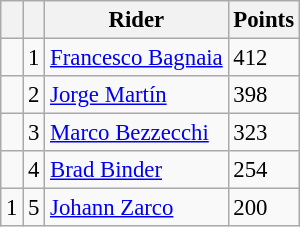<table class="wikitable" style="font-size: 95%;">
<tr>
<th></th>
<th></th>
<th>Rider</th>
<th>Points</th>
</tr>
<tr>
<td></td>
<td align=center>1</td>
<td> <a href='#'>Francesco Bagnaia</a></td>
<td align=left>412</td>
</tr>
<tr>
<td></td>
<td align=center>2</td>
<td> <a href='#'>Jorge Martín</a></td>
<td align=left>398</td>
</tr>
<tr>
<td></td>
<td align=center>3</td>
<td> <a href='#'>Marco Bezzecchi</a></td>
<td align=left>323</td>
</tr>
<tr>
<td></td>
<td align=center>4</td>
<td> <a href='#'>Brad Binder</a></td>
<td align=left>254</td>
</tr>
<tr>
<td> 1</td>
<td align=center>5</td>
<td> <a href='#'>Johann Zarco</a></td>
<td align=left>200</td>
</tr>
</table>
